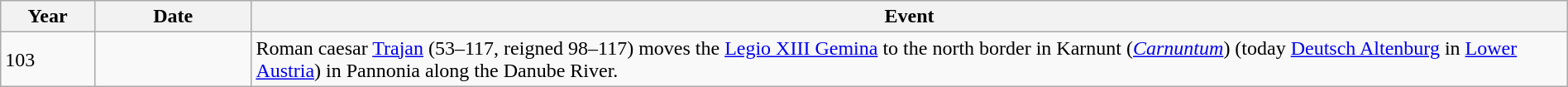<table class="wikitable" width="100%">
<tr>
<th style="width:6%">Year</th>
<th style="width:10%">Date</th>
<th>Event</th>
</tr>
<tr>
<td>103</td>
<td></td>
<td>Roman caesar <a href='#'>Trajan</a> (53–117, reigned 98–117) moves the <a href='#'>Legio XIII Gemina</a> to the north border in Karnunt (<em><a href='#'>Carnuntum</a></em>) (today <a href='#'>Deutsch Altenburg</a> in <a href='#'>Lower Austria</a>) in Pannonia along the Danube River.</td>
</tr>
</table>
